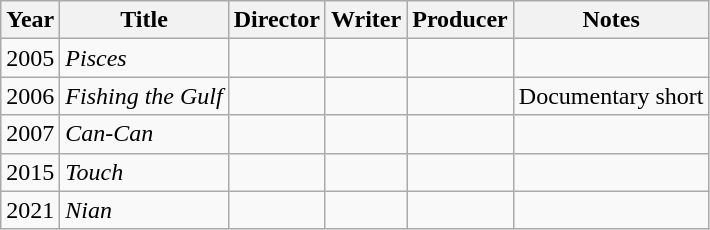<table class="wikitable">
<tr>
<th>Year</th>
<th>Title</th>
<th>Director</th>
<th>Writer</th>
<th>Producer</th>
<th>Notes</th>
</tr>
<tr>
<td>2005</td>
<td><em>Pisces</em></td>
<td></td>
<td></td>
<td></td>
<td></td>
</tr>
<tr>
<td>2006</td>
<td><em>Fishing the Gulf</em></td>
<td></td>
<td></td>
<td></td>
<td>Documentary short</td>
</tr>
<tr>
<td>2007</td>
<td><em>Can-Can</em></td>
<td></td>
<td></td>
<td></td>
<td></td>
</tr>
<tr>
<td>2015</td>
<td><em>Touch</em></td>
<td></td>
<td></td>
<td></td>
<td></td>
</tr>
<tr>
<td>2021</td>
<td><em>Nian</em></td>
<td></td>
<td></td>
<td></td>
<td></td>
</tr>
</table>
